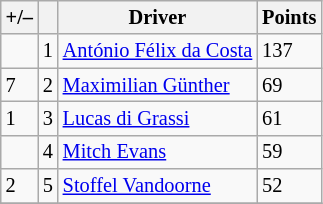<table class="wikitable" style="font-size: 85%">
<tr>
<th scope="col">+/–</th>
<th scope="col"></th>
<th scope="col">Driver</th>
<th scope="col">Points</th>
</tr>
<tr>
<td align="left"></td>
<td align="center">1</td>
<td> <a href='#'>António Félix da Costa</a></td>
<td align="left">137</td>
</tr>
<tr>
<td align="left"> 7</td>
<td align="center">2</td>
<td> <a href='#'>Maximilian Günther</a></td>
<td align="left">69</td>
</tr>
<tr>
<td align="left"> 1</td>
<td align="center">3</td>
<td> <a href='#'>Lucas di Grassi</a></td>
<td align="left">61</td>
</tr>
<tr>
<td align="left"></td>
<td align="center">4</td>
<td> <a href='#'>Mitch Evans</a></td>
<td align="left">59</td>
</tr>
<tr>
<td align="left"> 2</td>
<td align="center">5</td>
<td> <a href='#'>Stoffel Vandoorne</a></td>
<td align="left">52</td>
</tr>
<tr>
</tr>
</table>
